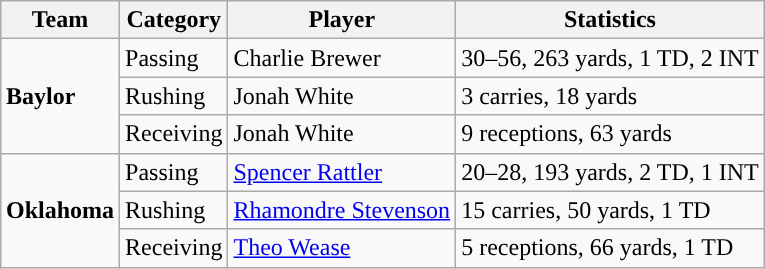<table class="wikitable" style="float: right;">
<tr>
<th>Team</th>
<th>Category</th>
<th>Player</th>
<th>Statistics</th>
</tr>
<tr>
<td rowspan=3><strong>Baylor</strong></td>
<td>Passing</td>
<td>Charlie Brewer</td>
<td>30–56, 263 yards, 1 TD, 2 INT</td>
</tr>
<tr>
<td>Rushing</td>
<td>Jonah White</td>
<td>3 carries, 18 yards</td>
</tr>
<tr>
<td>Receiving</td>
<td>Jonah White</td>
<td>9 receptions, 63 yards</td>
</tr>
<tr>
<td rowspan=3><strong>Oklahoma</strong></td>
<td>Passing</td>
<td><a href='#'>Spencer Rattler</a></td>
<td>20–28, 193 yards, 2 TD, 1 INT</td>
</tr>
<tr>
<td>Rushing</td>
<td><a href='#'>Rhamondre Stevenson</a></td>
<td>15 carries, 50 yards, 1 TD</td>
</tr>
<tr>
<td>Receiving</td>
<td><a href='#'>Theo Wease</a></td>
<td>5 receptions, 66 yards, 1 TD</td>
</tr>
</table>
